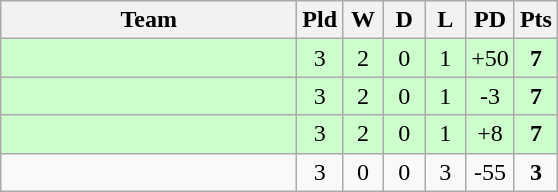<table class="wikitable" style="text-align:center;">
<tr>
<th width="190">Team</th>
<th width="20" abbr="Played">Pld</th>
<th width="20" abbr="Won">W</th>
<th width="20" abbr="Drawn">D</th>
<th width="20" abbr="Lost">L</th>
<th width="25" abbr="Points difference">PD</th>
<th width="20" abbr="Points">Pts</th>
</tr>
<tr style="background:#ccffcc">
<td align="left"></td>
<td>3</td>
<td>2</td>
<td>0</td>
<td>1</td>
<td>+50</td>
<td><strong>7</strong></td>
</tr>
<tr style="background:#ccffcc">
<td align="left"></td>
<td>3</td>
<td>2</td>
<td>0</td>
<td>1</td>
<td>-3</td>
<td><strong>7</strong></td>
</tr>
<tr style="background:#ccffcc">
<td align="left"></td>
<td>3</td>
<td>2</td>
<td>0</td>
<td>1</td>
<td>+8</td>
<td><strong>7</strong></td>
</tr>
<tr>
<td align="left"></td>
<td>3</td>
<td>0</td>
<td>0</td>
<td>3</td>
<td>-55</td>
<td><strong>3</strong></td>
</tr>
</table>
